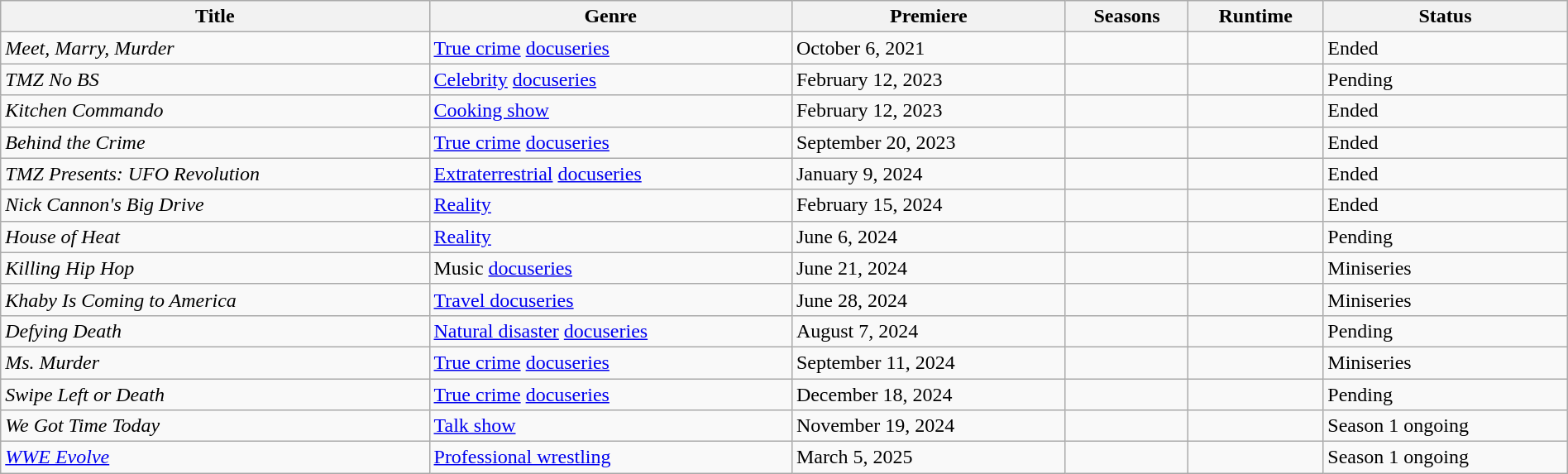<table class="wikitable sortable" style="width:100%;">
<tr>
<th>Title</th>
<th>Genre</th>
<th>Premiere</th>
<th>Seasons</th>
<th>Runtime</th>
<th>Status</th>
</tr>
<tr>
<td><em>Meet, Marry, Murder</em></td>
<td><a href='#'>True crime</a> <a href='#'>docuseries</a></td>
<td>October 6, 2021</td>
<td></td>
<td></td>
<td>Ended</td>
</tr>
<tr>
<td><em>TMZ No BS</em></td>
<td><a href='#'>Celebrity</a> <a href='#'>docuseries</a></td>
<td>February 12, 2023</td>
<td></td>
<td></td>
<td>Pending</td>
</tr>
<tr>
<td><em>Kitchen Commando</em></td>
<td><a href='#'>Cooking show</a></td>
<td>February 12, 2023</td>
<td></td>
<td></td>
<td>Ended</td>
</tr>
<tr>
<td><em>Behind the Crime</em></td>
<td><a href='#'>True crime</a> <a href='#'>docuseries</a></td>
<td>September 20, 2023</td>
<td></td>
<td></td>
<td>Ended</td>
</tr>
<tr>
<td><em>TMZ Presents: UFO Revolution</em></td>
<td><a href='#'>Extraterrestrial</a> <a href='#'>docuseries</a></td>
<td>January 9, 2024</td>
<td></td>
<td></td>
<td>Ended</td>
</tr>
<tr>
<td><em>Nick Cannon's Big Drive</em></td>
<td><a href='#'>Reality</a></td>
<td>February 15, 2024</td>
<td></td>
<td></td>
<td>Ended</td>
</tr>
<tr>
<td><em>House of Heat</em></td>
<td><a href='#'>Reality</a></td>
<td>June 6, 2024</td>
<td></td>
<td></td>
<td>Pending</td>
</tr>
<tr>
<td><em>Killing Hip Hop</em></td>
<td>Music <a href='#'>docuseries</a></td>
<td>June 21, 2024</td>
<td></td>
<td></td>
<td>Miniseries</td>
</tr>
<tr>
<td><em>Khaby Is Coming to America</em></td>
<td><a href='#'>Travel docuseries</a></td>
<td>June 28, 2024</td>
<td></td>
<td></td>
<td>Miniseries</td>
</tr>
<tr>
<td><em>Defying Death</em></td>
<td><a href='#'>Natural disaster</a> <a href='#'>docuseries</a></td>
<td>August 7, 2024</td>
<td></td>
<td></td>
<td>Pending</td>
</tr>
<tr>
<td><em>Ms. Murder</em></td>
<td><a href='#'>True crime</a> <a href='#'>docuseries</a></td>
<td>September 11, 2024</td>
<td></td>
<td></td>
<td>Miniseries</td>
</tr>
<tr>
<td><em>Swipe Left or Death</em></td>
<td><a href='#'>True crime</a> <a href='#'>docuseries</a></td>
<td>December 18, 2024</td>
<td></td>
<td></td>
<td>Pending</td>
</tr>
<tr>
<td><em>We Got Time Today</em></td>
<td><a href='#'>Talk show</a></td>
<td>November 19, 2024</td>
<td></td>
<td></td>
<td>Season 1 ongoing</td>
</tr>
<tr>
<td><em><a href='#'>WWE Evolve</a></em></td>
<td><a href='#'>Professional wrestling</a></td>
<td>March 5, 2025</td>
<td></td>
<td></td>
<td>Season 1 ongoing</td>
</tr>
</table>
